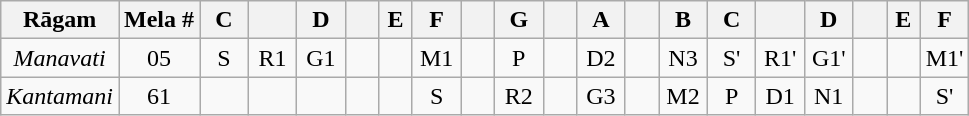<table class="wikitable" style="text-align:center">
<tr>
<th>Rāgam</th>
<th>Mela #</th>
<th>C</th>
<th></th>
<th>D</th>
<th></th>
<th>E</th>
<th>F</th>
<th></th>
<th>G</th>
<th></th>
<th>A</th>
<th></th>
<th>B</th>
<th>C</th>
<th></th>
<th>D</th>
<th></th>
<th>E</th>
<th>F</th>
</tr>
<tr>
<td><em>Manavati</em></td>
<td>05</td>
<td width="25px">S</td>
<td width="25px">R1</td>
<td width="25px">G1</td>
<td width="15px"></td>
<td width="15px"></td>
<td width="25px">M1</td>
<td width="15px"></td>
<td width="25px">P</td>
<td width="15px"></td>
<td width="25px">D2</td>
<td width="15px"></td>
<td width="25px">N3</td>
<td width="25px">S'</td>
<td width="25px">R1'</td>
<td width="25px">G1'</td>
<td width="15px"></td>
<td width="15px"></td>
<td width="25px">M1'</td>
</tr>
<tr>
<td><em>Kantamani</em></td>
<td>61</td>
<td></td>
<td></td>
<td></td>
<td></td>
<td></td>
<td>S</td>
<td></td>
<td>R2</td>
<td></td>
<td>G3</td>
<td></td>
<td>M2</td>
<td>P</td>
<td>D1</td>
<td>N1</td>
<td></td>
<td></td>
<td>S'</td>
</tr>
</table>
